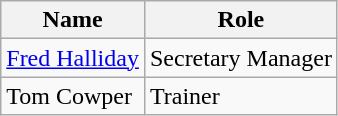<table class="wikitable">
<tr>
<th>Name</th>
<th>Role</th>
</tr>
<tr>
<td> <a href='#'>Fred Halliday</a></td>
<td>Secretary Manager</td>
</tr>
<tr>
<td> Tom Cowper</td>
<td>Trainer</td>
</tr>
</table>
